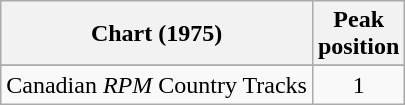<table class="wikitable sortable">
<tr>
<th align="left">Chart (1975)</th>
<th align="center">Peak<br>position</th>
</tr>
<tr>
</tr>
<tr>
<td align="left">Canadian <em>RPM</em> Country Tracks</td>
<td align="center">1</td>
</tr>
</table>
